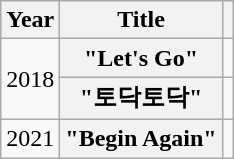<table class="wikitable sortable plainrowheaders" style="text-align:center;">
<tr>
<th>Year</th>
<th>Title</th>
<th></th>
</tr>
<tr>
<td rowspan="2">2018</td>
<th scope=row>"Let's Go"</th>
<td></td>
</tr>
<tr>
<th scope=row>"토닥토닥"</th>
<td></td>
</tr>
<tr>
<td>2021</td>
<th scope=row>"Begin Again"</th>
<td></td>
</tr>
</table>
